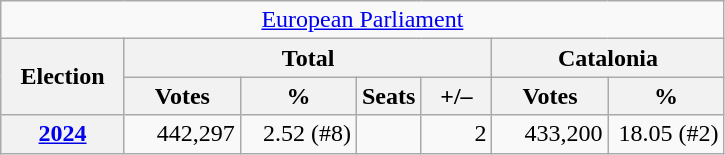<table class="wikitable" style="text-align:right;">
<tr>
<td colspan="7" align="center"><a href='#'>European Parliament</a></td>
</tr>
<tr>
<th rowspan="2" width="75">Election</th>
<th colspan="4">Total</th>
<th colspan="2">Catalonia</th>
</tr>
<tr>
<th width="70">Votes</th>
<th width="70">%</th>
<th>Seats</th>
<th width="40">+/–</th>
<th width="70">Votes</th>
<th width="70">%</th>
</tr>
<tr>
<th><a href='#'>2024</a></th>
<td>442,297</td>
<td>2.52 (#8)</td>
<td></td>
<td>2</td>
<td>433,200</td>
<td>18.05 (#2)</td>
</tr>
</table>
